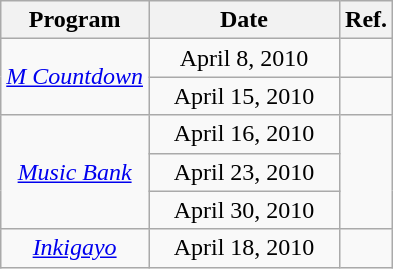<table class="wikitable sortable" style="text-align:center">
<tr>
<th>Program</th>
<th width="120">Date</th>
<th class="unsortable">Ref.</th>
</tr>
<tr>
<td rowspan="2"><em><a href='#'>M Countdown</a></em></td>
<td>April 8, 2010</td>
<td></td>
</tr>
<tr>
<td>April 15, 2010</td>
<td></td>
</tr>
<tr>
<td rowspan="3"><em><a href='#'>Music Bank</a></em></td>
<td>April 16, 2010</td>
<td rowspan="3"></td>
</tr>
<tr>
<td>April 23, 2010</td>
</tr>
<tr>
<td>April 30, 2010</td>
</tr>
<tr>
<td><em><a href='#'>Inkigayo</a></em></td>
<td>April 18, 2010</td>
<td></td>
</tr>
</table>
